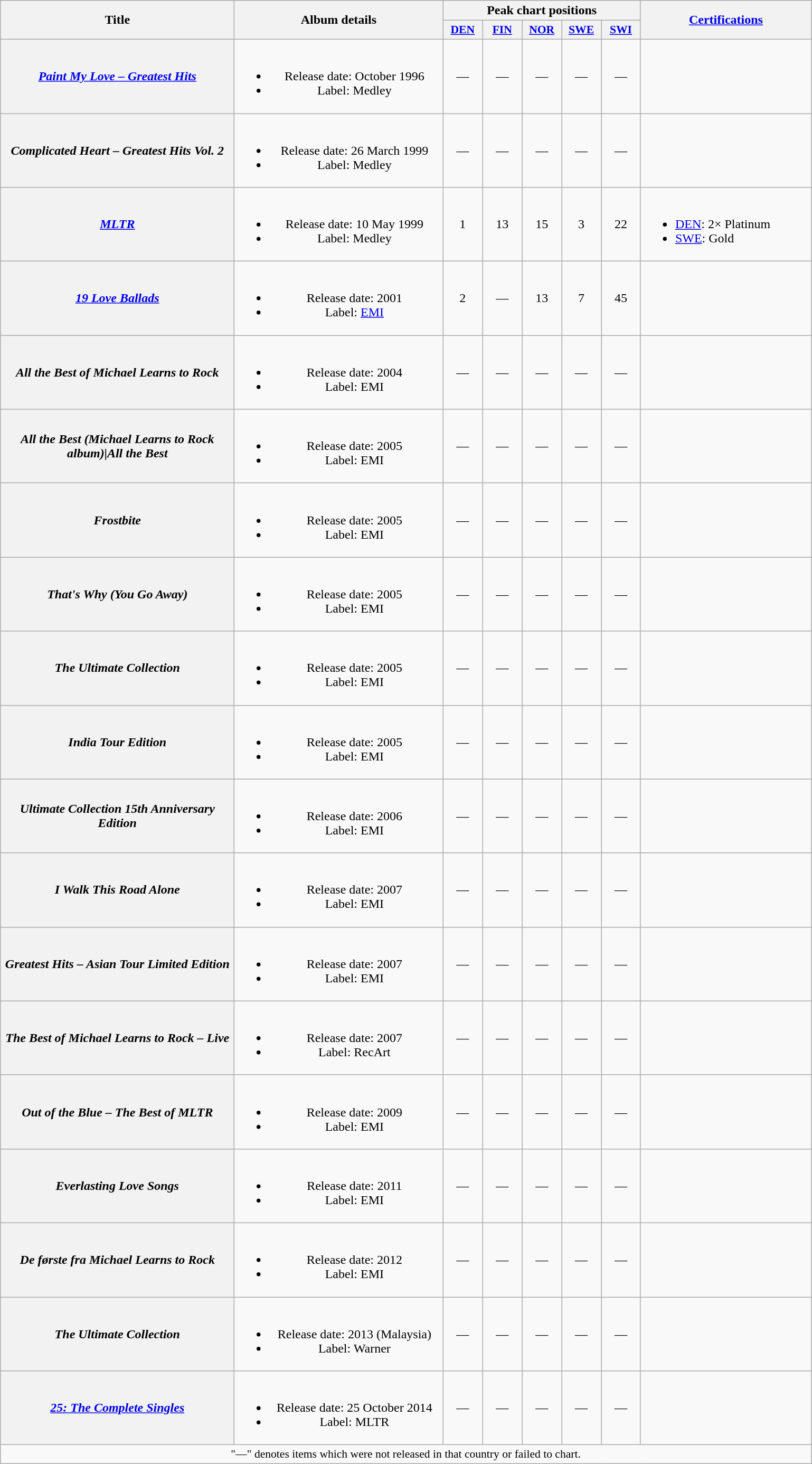<table class="wikitable plainrowheaders" style="text-align:center;" border="1">
<tr>
<th rowspan="2" style="width:18em;">Title</th>
<th scope="col" rowspan="2" style="width:16em;">Album details<br></th>
<th colspan="5">Peak chart positions</th>
<th scope="col" rowspan="2" style="width:13em;"><a href='#'>Certifications</a></th>
</tr>
<tr>
<th scope="col" style="width:3em;font-size:90%;"><a href='#'>DEN</a><br></th>
<th scope="col" style="width:3em;font-size:90%;"><a href='#'>FIN</a><br></th>
<th scope="col" style="width:3em;font-size:90%;"><a href='#'>NOR</a><br></th>
<th scope="col" style="width:3em;font-size:90%;"><a href='#'>SWE</a><br></th>
<th scope="col" style="width:3em;font-size:90%;"><a href='#'>SWI</a><br></th>
</tr>
<tr>
<th scope="row"><em><a href='#'>Paint My Love – Greatest Hits</a></em></th>
<td><br><ul><li>Release date: October 1996</li><li>Label: Medley</li></ul></td>
<td>—</td>
<td>—</td>
<td>—</td>
<td>—</td>
<td>—</td>
<td align="left"></td>
</tr>
<tr>
<th scope="row"><em>Complicated Heart – Greatest Hits Vol. 2</em></th>
<td><br><ul><li>Release date: 26 March 1999</li><li>Label: Medley</li></ul></td>
<td>—</td>
<td>—</td>
<td>—</td>
<td>—</td>
<td>—</td>
<td align="left"></td>
</tr>
<tr>
<th scope="row"><em><a href='#'>MLTR</a></em></th>
<td><br><ul><li>Release date: 10 May 1999</li><li>Label: Medley</li></ul></td>
<td>1</td>
<td>13</td>
<td>15</td>
<td>3</td>
<td>22</td>
<td align="left"><br><ul><li><a href='#'>DEN</a>: 2× Platinum</li><li><a href='#'>SWE</a>: Gold</li></ul></td>
</tr>
<tr>
<th scope="row"><em><a href='#'>19 Love Ballads</a></em></th>
<td><br><ul><li>Release date: 2001</li><li>Label: <a href='#'>EMI</a></li></ul></td>
<td>2</td>
<td>—</td>
<td>13</td>
<td>7</td>
<td>45</td>
<td align="left"></td>
</tr>
<tr>
<th scope="row"><em>All the Best of Michael Learns to Rock</em></th>
<td><br><ul><li>Release date: 2004</li><li>Label: EMI</li></ul></td>
<td>—</td>
<td>—</td>
<td>—</td>
<td>—</td>
<td>—</td>
<td align="left"></td>
</tr>
<tr>
<th scope="row"><em>All the Best (Michael Learns to Rock album)|All the Best</em></th>
<td><br><ul><li>Release date: 2005</li><li>Label: EMI</li></ul></td>
<td>—</td>
<td>—</td>
<td>—</td>
<td>—</td>
<td>—</td>
<td align="left"></td>
</tr>
<tr>
<th scope="row"><em>Frostbite</em></th>
<td><br><ul><li>Release date: 2005</li><li>Label: EMI</li></ul></td>
<td>—</td>
<td>—</td>
<td>—</td>
<td>—</td>
<td>—</td>
<td align="left"></td>
</tr>
<tr>
<th scope="row"><em>That's Why (You Go Away)</em></th>
<td><br><ul><li>Release date: 2005</li><li>Label: EMI</li></ul></td>
<td>—</td>
<td>—</td>
<td>—</td>
<td>—</td>
<td>—</td>
<td align="left"></td>
</tr>
<tr>
<th scope="row"><em>The Ultimate Collection</em></th>
<td><br><ul><li>Release date: 2005</li><li>Label: EMI</li></ul></td>
<td>—</td>
<td>—</td>
<td>—</td>
<td>—</td>
<td>—</td>
<td align="left"></td>
</tr>
<tr>
<th scope="row"><em>India Tour Edition</em></th>
<td><br><ul><li>Release date: 2005</li><li>Label: EMI</li></ul></td>
<td>—</td>
<td>—</td>
<td>—</td>
<td>—</td>
<td>—</td>
<td align="left"></td>
</tr>
<tr>
<th scope="row"><em>Ultimate Collection 15th Anniversary Edition</em></th>
<td><br><ul><li>Release date: 2006</li><li>Label: EMI</li></ul></td>
<td>—</td>
<td>—</td>
<td>—</td>
<td>—</td>
<td>—</td>
<td align="left"></td>
</tr>
<tr>
<th scope="row"><em>I Walk This Road Alone</em></th>
<td><br><ul><li>Release date: 2007</li><li>Label: EMI</li></ul></td>
<td>—</td>
<td>—</td>
<td>—</td>
<td>—</td>
<td>—</td>
<td align="left"></td>
</tr>
<tr>
<th scope="row"><em>Greatest Hits – Asian Tour Limited Edition</em></th>
<td><br><ul><li>Release date: 2007</li><li>Label: EMI</li></ul></td>
<td>—</td>
<td>—</td>
<td>—</td>
<td>—</td>
<td>—</td>
<td align="left"></td>
</tr>
<tr>
<th scope="row"><em>The Best of Michael Learns to Rock – Live</em></th>
<td><br><ul><li>Release date: 2007</li><li>Label: RecArt</li></ul></td>
<td>—</td>
<td>—</td>
<td>—</td>
<td>—</td>
<td>—</td>
<td align="left"></td>
</tr>
<tr>
<th scope="row"><em>Out of the Blue – The Best of MLTR</em></th>
<td><br><ul><li>Release date: 2009</li><li>Label: EMI</li></ul></td>
<td>—</td>
<td>—</td>
<td>—</td>
<td>—</td>
<td>—</td>
<td align="left"></td>
</tr>
<tr>
<th scope="row"><em>Everlasting Love Songs</em></th>
<td><br><ul><li>Release date: 2011</li><li>Label: EMI</li></ul></td>
<td>—</td>
<td>—</td>
<td>—</td>
<td>—</td>
<td>—</td>
<td align="left"></td>
</tr>
<tr>
<th scope="row"><em>De første fra Michael Learns to Rock</em></th>
<td><br><ul><li>Release date: 2012</li><li>Label: EMI</li></ul></td>
<td>—</td>
<td>—</td>
<td>—</td>
<td>—</td>
<td>—</td>
<td align="left"></td>
</tr>
<tr>
<th scope="row"><em>The Ultimate Collection</em></th>
<td><br><ul><li>Release date: 2013 (Malaysia)</li><li>Label: Warner</li></ul></td>
<td>—</td>
<td>—</td>
<td>—</td>
<td>—</td>
<td>—</td>
<td align="left"></td>
</tr>
<tr>
<th scope="row"><em><a href='#'>25: The Complete Singles</a></em></th>
<td><br><ul><li>Release date: 25 October 2014</li><li>Label: MLTR</li></ul></td>
<td>—</td>
<td>—</td>
<td>—</td>
<td>—</td>
<td>—</td>
<td align="left"></td>
</tr>
<tr>
<td colspan="11" style="font-size:90%;">"—" denotes items which were not released in that country or failed to chart.</td>
</tr>
</table>
